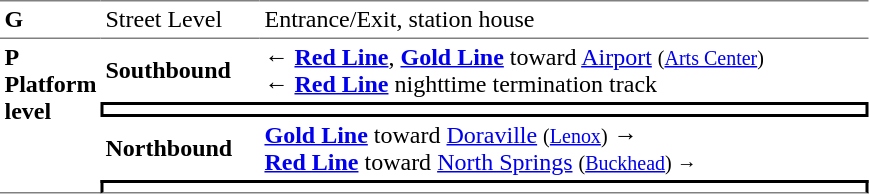<table table border=0 cellspacing=0 cellpadding=3>
<tr>
<td style="border-top:solid 1px gray;" width=50 valign=top><strong>G</strong></td>
<td style="border-top:solid 1px gray;" width=100 valign=top>Street Level</td>
<td style="border-top:solid 1px gray;" width=400 valign=top>Entrance/Exit, station house</td>
</tr>
<tr>
<td style="border-top:solid 1px gray;border-bottom:solid 1px gray;" width=50 rowspan=4 valign=top><strong>P<br>Platform level</strong></td>
<td style="border-top:solid 1px gray;" width=100><strong>Southbound</strong></td>
<td style="border-top:solid 1px gray;" width=400>← <a href='#'><span><strong>Red Line</strong></span></a>, <a href='#'><span><strong>Gold Line</strong></span></a> toward <a href='#'>Airport</a> <small>(<a href='#'>Arts Center</a>)</small><br> ← <a href='#'><span><strong>Red Line</strong></span></a> nighttime termination track</td>
</tr>
<tr>
<td style="border-top:solid 2px black;border-right:solid 2px black;border-left:solid 2px black;border-bottom:solid 2px black;text-align:center;" colspan=2></td>
</tr>
<tr>
<td><strong>Northbound</strong></td>
<td> <a href='#'><span><strong>Gold Line</strong></span></a> toward <a href='#'>Doraville</a> <small>(<a href='#'>Lenox</a>)</small> →<br> <a href='#'><span><strong>Red Line</strong></span></a>  toward <a href='#'>North Springs</a> <small>(<a href='#'>Buckhead</a>) →</small></td>
</tr>
<tr>
<td style="border-top:solid 2px black;border-right:solid 2px black;border-left:solid 2px black;border-bottom:solid 1px gray;text-align:center;" colspan=2></td>
</tr>
</table>
